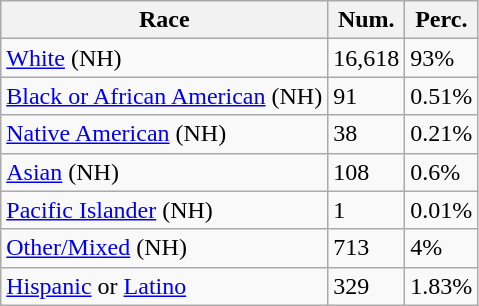<table class="wikitable">
<tr>
<th>Race</th>
<th>Num.</th>
<th>Perc.</th>
</tr>
<tr>
<td><a href='#'>White</a> (NH)</td>
<td>16,618</td>
<td>93%</td>
</tr>
<tr>
<td><a href='#'>Black or African American</a> (NH)</td>
<td>91</td>
<td>0.51%</td>
</tr>
<tr>
<td><a href='#'>Native American</a> (NH)</td>
<td>38</td>
<td>0.21%</td>
</tr>
<tr>
<td><a href='#'>Asian</a> (NH)</td>
<td>108</td>
<td>0.6%</td>
</tr>
<tr>
<td><a href='#'>Pacific Islander</a> (NH)</td>
<td>1</td>
<td>0.01%</td>
</tr>
<tr>
<td><a href='#'>Other/Mixed</a> (NH)</td>
<td>713</td>
<td>4%</td>
</tr>
<tr>
<td><a href='#'>Hispanic</a> or <a href='#'>Latino</a></td>
<td>329</td>
<td>1.83%</td>
</tr>
</table>
